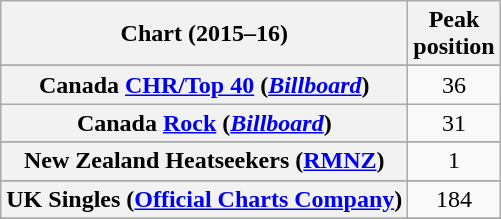<table class="wikitable sortable plainrowheaders" style="text-align:center">
<tr>
<th>Chart (2015–16)</th>
<th>Peak<br>position</th>
</tr>
<tr>
</tr>
<tr>
</tr>
<tr>
<th scope="row">Canada <a href='#'>CHR/Top 40</a> (<a href='#'><em>Billboard</em></a>)</th>
<td>36</td>
</tr>
<tr>
<th scope="row">Canada <a href='#'>Rock</a> (<a href='#'><em>Billboard</em></a>)</th>
<td>31</td>
</tr>
<tr>
</tr>
<tr>
</tr>
<tr>
</tr>
<tr>
<th scope="row">New Zealand Heatseekers (<a href='#'>RMNZ</a>)</th>
<td>1</td>
</tr>
<tr>
</tr>
<tr>
<th scope="row">UK Singles (<a href='#'>Official Charts Company</a>)</th>
<td>184</td>
</tr>
<tr>
</tr>
<tr>
</tr>
<tr>
</tr>
<tr>
</tr>
<tr>
</tr>
</table>
